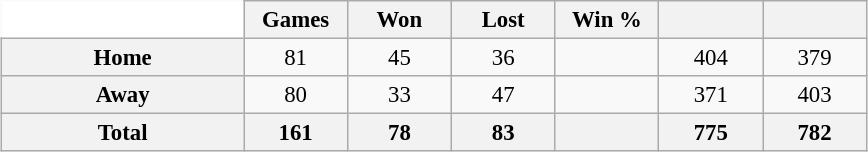<table class="wikitable" style="font-size:95%; text-align:center; width:38em; border:0;margin: 0.5em auto;">
<tr>
<td width="28%" style="background:#fff;border:0;"></td>
<th width="12%">Games</th>
<th width="12%">Won</th>
<th width="12%">Lost</th>
<th width="12%">Win %</th>
<th width="12%"></th>
<th width="12%"></th>
</tr>
<tr>
<th>Home</th>
<td>81</td>
<td>45</td>
<td>36</td>
<td></td>
<td>404</td>
<td>379</td>
</tr>
<tr>
<th>Away</th>
<td>80</td>
<td>33</td>
<td>47</td>
<td></td>
<td>371</td>
<td>403</td>
</tr>
<tr>
<th>Total</th>
<th>161</th>
<th>78</th>
<th>83</th>
<th></th>
<th>775</th>
<th>782</th>
</tr>
</table>
